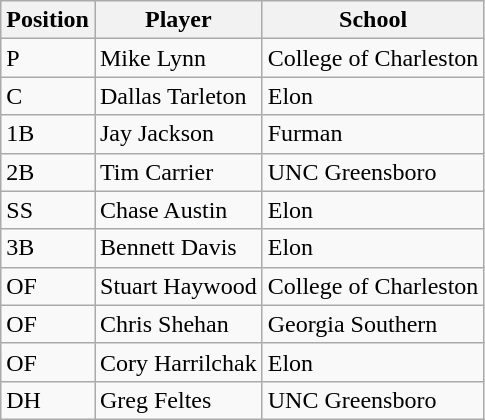<table class="wikitable">
<tr>
<th>Position</th>
<th>Player</th>
<th>School</th>
</tr>
<tr>
<td>P</td>
<td>Mike Lynn</td>
<td>College of Charleston</td>
</tr>
<tr>
<td>C</td>
<td>Dallas Tarleton</td>
<td>Elon</td>
</tr>
<tr>
<td>1B</td>
<td>Jay Jackson</td>
<td>Furman</td>
</tr>
<tr>
<td>2B</td>
<td>Tim Carrier</td>
<td>UNC Greensboro</td>
</tr>
<tr>
<td>SS</td>
<td>Chase Austin</td>
<td>Elon</td>
</tr>
<tr>
<td>3B</td>
<td>Bennett Davis</td>
<td>Elon</td>
</tr>
<tr>
<td>OF</td>
<td>Stuart Haywood</td>
<td>College of Charleston</td>
</tr>
<tr>
<td>OF</td>
<td>Chris Shehan</td>
<td>Georgia Southern</td>
</tr>
<tr>
<td>OF</td>
<td>Cory Harrilchak</td>
<td>Elon</td>
</tr>
<tr>
<td>DH</td>
<td>Greg Feltes</td>
<td>UNC Greensboro</td>
</tr>
</table>
